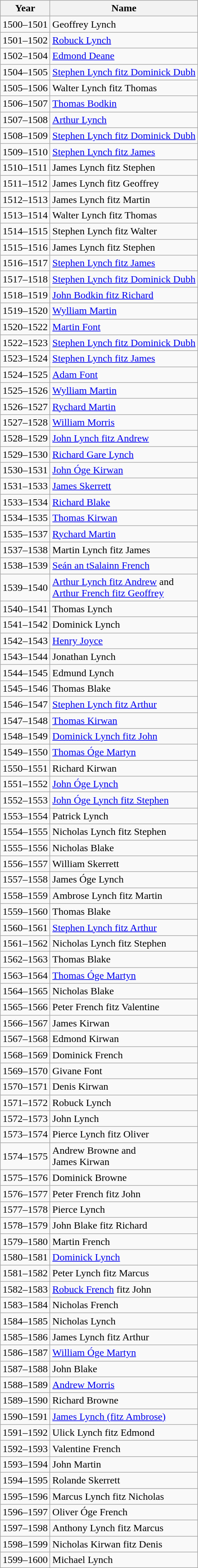<table class="wikitable">
<tr>
<th>Year</th>
<th>Name</th>
</tr>
<tr>
<td>1500–1501</td>
<td>Geoffrey Lynch</td>
</tr>
<tr>
<td>1501–1502</td>
<td><a href='#'>Robuck Lynch</a></td>
</tr>
<tr>
<td>1502–1504</td>
<td><a href='#'>Edmond Deane</a></td>
</tr>
<tr>
<td>1504–1505</td>
<td><a href='#'>Stephen Lynch fitz Dominick Dubh</a></td>
</tr>
<tr>
<td>1505–1506</td>
<td>Walter Lynch fitz Thomas</td>
</tr>
<tr>
<td>1506–1507</td>
<td><a href='#'>Thomas Bodkin</a></td>
</tr>
<tr>
<td>1507–1508</td>
<td><a href='#'>Arthur Lynch</a></td>
</tr>
<tr>
<td>1508–1509</td>
<td><a href='#'>Stephen Lynch fitz Dominick Dubh</a></td>
</tr>
<tr>
<td>1509–1510</td>
<td><a href='#'>Stephen Lynch fitz James</a></td>
</tr>
<tr>
<td>1510–1511</td>
<td>James Lynch fitz Stephen</td>
</tr>
<tr>
<td>1511–1512</td>
<td>James Lynch fitz Geoffrey</td>
</tr>
<tr>
<td>1512–1513</td>
<td>James Lynch fitz Martin</td>
</tr>
<tr>
<td>1513–1514</td>
<td>Walter Lynch fitz Thomas</td>
</tr>
<tr>
<td>1514–1515</td>
<td>Stephen Lynch fitz Walter</td>
</tr>
<tr>
<td>1515–1516</td>
<td>James Lynch fitz Stephen</td>
</tr>
<tr>
<td>1516–1517</td>
<td><a href='#'>Stephen Lynch fitz James</a></td>
</tr>
<tr>
<td>1517–1518</td>
<td><a href='#'>Stephen Lynch fitz Dominick Dubh</a></td>
</tr>
<tr>
<td>1518–1519</td>
<td><a href='#'>John Bodkin fitz Richard</a></td>
</tr>
<tr>
<td>1519–1520</td>
<td><a href='#'>Wylliam Martin</a></td>
</tr>
<tr>
<td>1520–1522</td>
<td><a href='#'>Martin Font</a></td>
</tr>
<tr>
<td>1522–1523</td>
<td><a href='#'>Stephen Lynch fitz Dominick Dubh</a></td>
</tr>
<tr>
<td>1523–1524</td>
<td><a href='#'>Stephen Lynch fitz James</a></td>
</tr>
<tr>
<td>1524–1525</td>
<td><a href='#'>Adam Font</a></td>
</tr>
<tr>
<td>1525–1526</td>
<td><a href='#'>Wylliam Martin</a></td>
</tr>
<tr>
<td>1526–1527</td>
<td><a href='#'>Rychard Martin</a></td>
</tr>
<tr>
<td>1527–1528</td>
<td><a href='#'>William Morris</a></td>
</tr>
<tr>
<td>1528–1529</td>
<td><a href='#'>John Lynch fitz Andrew</a></td>
</tr>
<tr>
<td>1529–1530</td>
<td><a href='#'>Richard Gare Lynch</a></td>
</tr>
<tr>
<td>1530–1531</td>
<td><a href='#'>John Óge Kirwan</a></td>
</tr>
<tr>
<td>1531–1533</td>
<td><a href='#'>James Skerrett</a></td>
</tr>
<tr>
<td>1533–1534</td>
<td><a href='#'>Richard Blake</a></td>
</tr>
<tr>
<td>1534–1535</td>
<td><a href='#'>Thomas Kirwan</a></td>
</tr>
<tr>
<td>1535–1537</td>
<td><a href='#'>Rychard Martin</a></td>
</tr>
<tr>
<td>1537–1538</td>
<td>Martin Lynch fitz James</td>
</tr>
<tr>
<td>1538–1539</td>
<td><a href='#'>Seán an tSalainn French</a></td>
</tr>
<tr>
<td>1539–1540</td>
<td><a href='#'>Arthur Lynch fitz Andrew</a> and<br><a href='#'>Arthur French fitz Geoffrey</a></td>
</tr>
<tr>
<td>1540–1541</td>
<td>Thomas Lynch</td>
</tr>
<tr>
<td>1541–1542</td>
<td>Dominick Lynch</td>
</tr>
<tr>
<td>1542–1543</td>
<td><a href='#'>Henry Joyce</a></td>
</tr>
<tr>
<td>1543–1544</td>
<td>Jonathan Lynch</td>
</tr>
<tr>
<td>1544–1545</td>
<td>Edmund Lynch</td>
</tr>
<tr>
<td>1545–1546</td>
<td>Thomas Blake</td>
</tr>
<tr>
<td>1546–1547</td>
<td><a href='#'>Stephen Lynch fitz Arthur</a></td>
</tr>
<tr>
<td>1547–1548</td>
<td><a href='#'>Thomas Kirwan</a></td>
</tr>
<tr>
<td>1548–1549</td>
<td><a href='#'>Dominick Lynch fitz John</a></td>
</tr>
<tr>
<td>1549–1550</td>
<td><a href='#'>Thomas Óge Martyn</a></td>
</tr>
<tr>
<td>1550–1551</td>
<td>Richard Kirwan</td>
</tr>
<tr>
<td>1551–1552</td>
<td><a href='#'>John Óge Lynch</a></td>
</tr>
<tr>
<td>1552–1553</td>
<td><a href='#'>John Óge Lynch fitz Stephen</a></td>
</tr>
<tr>
<td>1553–1554</td>
<td>Patrick Lynch</td>
</tr>
<tr>
<td>1554–1555</td>
<td>Nicholas Lynch fitz Stephen</td>
</tr>
<tr>
<td>1555–1556</td>
<td>Nicholas Blake</td>
</tr>
<tr>
<td>1556–1557</td>
<td>William Skerrett</td>
</tr>
<tr>
<td>1557–1558</td>
<td>James Óge Lynch</td>
</tr>
<tr>
<td>1558–1559</td>
<td>Ambrose Lynch fitz Martin</td>
</tr>
<tr>
<td>1559–1560</td>
<td>Thomas Blake</td>
</tr>
<tr>
<td>1560–1561</td>
<td><a href='#'>Stephen Lynch fitz Arthur</a></td>
</tr>
<tr>
<td>1561–1562</td>
<td>Nicholas Lynch fitz Stephen</td>
</tr>
<tr>
<td>1562–1563</td>
<td>Thomas Blake</td>
</tr>
<tr>
<td>1563–1564</td>
<td><a href='#'>Thomas Óge Martyn</a></td>
</tr>
<tr>
<td>1564–1565</td>
<td>Nicholas Blake</td>
</tr>
<tr>
<td>1565–1566</td>
<td>Peter French fitz Valentine</td>
</tr>
<tr>
<td>1566–1567</td>
<td>James Kirwan</td>
</tr>
<tr>
<td>1567–1568</td>
<td>Edmond Kirwan</td>
</tr>
<tr>
<td>1568–1569</td>
<td>Dominick French</td>
</tr>
<tr>
<td>1569–1570</td>
<td>Givane Font</td>
</tr>
<tr>
<td>1570–1571</td>
<td>Denis Kirwan</td>
</tr>
<tr>
<td>1571–1572</td>
<td>Robuck Lynch</td>
</tr>
<tr>
<td>1572–1573</td>
<td>John Lynch</td>
</tr>
<tr>
<td>1573–1574</td>
<td>Pierce Lynch fitz Oliver</td>
</tr>
<tr>
<td>1574–1575</td>
<td>Andrew Browne and<br>James Kirwan</td>
</tr>
<tr>
<td>1575–1576</td>
<td>Dominick Browne</td>
</tr>
<tr>
<td>1576–1577</td>
<td>Peter French fitz John</td>
</tr>
<tr>
<td>1577–1578</td>
<td>Pierce Lynch</td>
</tr>
<tr>
<td>1578–1579</td>
<td>John Blake fitz Richard</td>
</tr>
<tr>
<td>1579–1580</td>
<td>Martin French</td>
</tr>
<tr>
<td>1580–1581</td>
<td><a href='#'>Dominick Lynch</a></td>
</tr>
<tr>
<td>1581–1582</td>
<td>Peter Lynch fitz Marcus</td>
</tr>
<tr>
<td>1582–1583</td>
<td><a href='#'>Robuck French</a> fitz John</td>
</tr>
<tr>
<td>1583–1584</td>
<td>Nicholas French</td>
</tr>
<tr>
<td>1584–1585</td>
<td>Nicholas Lynch</td>
</tr>
<tr>
<td>1585–1586</td>
<td>James Lynch fitz Arthur</td>
</tr>
<tr>
<td>1586–1587</td>
<td><a href='#'>William Óge Martyn</a></td>
</tr>
<tr>
<td>1587–1588</td>
<td>John Blake</td>
</tr>
<tr>
<td>1588–1589</td>
<td><a href='#'>Andrew Morris</a></td>
</tr>
<tr>
<td>1589–1590</td>
<td>Richard Browne</td>
</tr>
<tr>
<td>1590–1591</td>
<td><a href='#'>James Lynch (fitz Ambrose)</a></td>
</tr>
<tr>
<td>1591–1592</td>
<td>Ulick Lynch fitz Edmond</td>
</tr>
<tr>
<td>1592–1593</td>
<td>Valentine French</td>
</tr>
<tr>
<td>1593–1594</td>
<td>John Martin</td>
</tr>
<tr>
<td>1594–1595</td>
<td>Rolande Skerrett</td>
</tr>
<tr>
<td>1595–1596</td>
<td>Marcus Lynch fitz Nicholas</td>
</tr>
<tr>
<td>1596–1597</td>
<td>Oliver Óge French</td>
</tr>
<tr>
<td>1597–1598</td>
<td>Anthony Lynch fitz Marcus</td>
</tr>
<tr>
<td>1598–1599</td>
<td>Nicholas Kirwan fitz Denis</td>
</tr>
<tr>
<td>1599–1600</td>
<td>Michael Lynch</td>
</tr>
</table>
